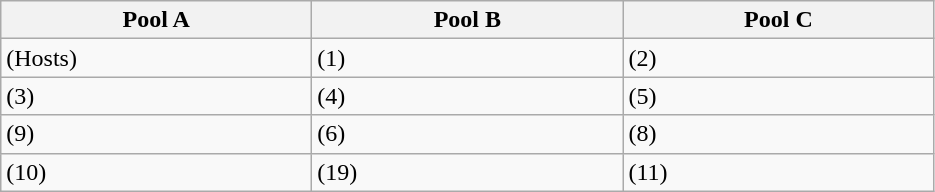<table class="wikitable">
<tr>
<th width=200>Pool A</th>
<th width=200>Pool B</th>
<th width=200>Pool C</th>
</tr>
<tr>
<td> (Hosts)</td>
<td> (1)</td>
<td> (2)</td>
</tr>
<tr>
<td> (3)</td>
<td> (4)</td>
<td> (5)</td>
</tr>
<tr>
<td> (9)</td>
<td> (6)</td>
<td> (8)</td>
</tr>
<tr>
<td> (10)</td>
<td> (19)</td>
<td> (11)</td>
</tr>
</table>
